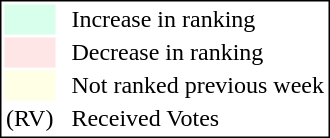<table style="border:1px solid black;">
<tr>
<td style="background:#D8FFEB; width:20px;"></td>
<td> </td>
<td>Increase in ranking</td>
</tr>
<tr>
<td style="background:#FFE6E6; width:20px;"></td>
<td> </td>
<td>Decrease in ranking</td>
</tr>
<tr>
<td style="background:#FFFFE6; width:20px;"></td>
<td> </td>
<td>Not ranked previous week</td>
</tr>
<tr>
<td>(RV)</td>
<td> </td>
<td>Received Votes</td>
</tr>
</table>
